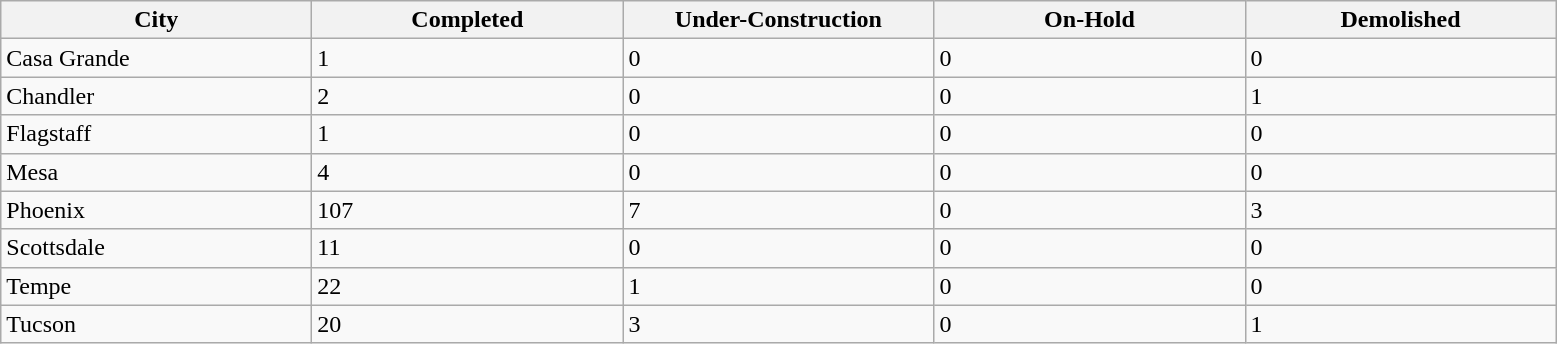<table class="wikitable sortable">
<tr>
<th class="unsortable" style="width:200px;">City</th>
<th class="unsortable" style="width:200px;">Completed</th>
<th class="unsortable" style="width:200px;">Under-Construction</th>
<th class="unsortable" style="width:200px;">On-Hold</th>
<th class="unsortable" style="width:200px;">Demolished</th>
</tr>
<tr>
<td>Casa Grande</td>
<td>1</td>
<td>0</td>
<td>0</td>
<td>0</td>
</tr>
<tr>
<td>Chandler</td>
<td>2</td>
<td>0</td>
<td>0</td>
<td>1</td>
</tr>
<tr>
<td>Flagstaff</td>
<td>1</td>
<td>0</td>
<td>0</td>
<td>0</td>
</tr>
<tr>
<td>Mesa</td>
<td>4</td>
<td>0</td>
<td>0</td>
<td>0</td>
</tr>
<tr>
<td>Phoenix</td>
<td>107</td>
<td>7</td>
<td>0</td>
<td>3</td>
</tr>
<tr>
<td>Scottsdale</td>
<td>11</td>
<td>0</td>
<td>0</td>
<td>0</td>
</tr>
<tr>
<td>Tempe</td>
<td>22</td>
<td>1</td>
<td>0</td>
<td>0</td>
</tr>
<tr>
<td>Tucson</td>
<td>20</td>
<td>3</td>
<td>0</td>
<td>1</td>
</tr>
</table>
